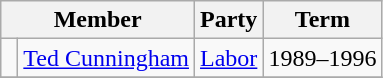<table class="wikitable">
<tr>
<th colspan="2">Member</th>
<th>Party</th>
<th>Term</th>
</tr>
<tr>
<td> </td>
<td><a href='#'>Ted Cunningham</a></td>
<td><a href='#'>Labor</a></td>
<td>1989–1996</td>
</tr>
<tr>
</tr>
</table>
